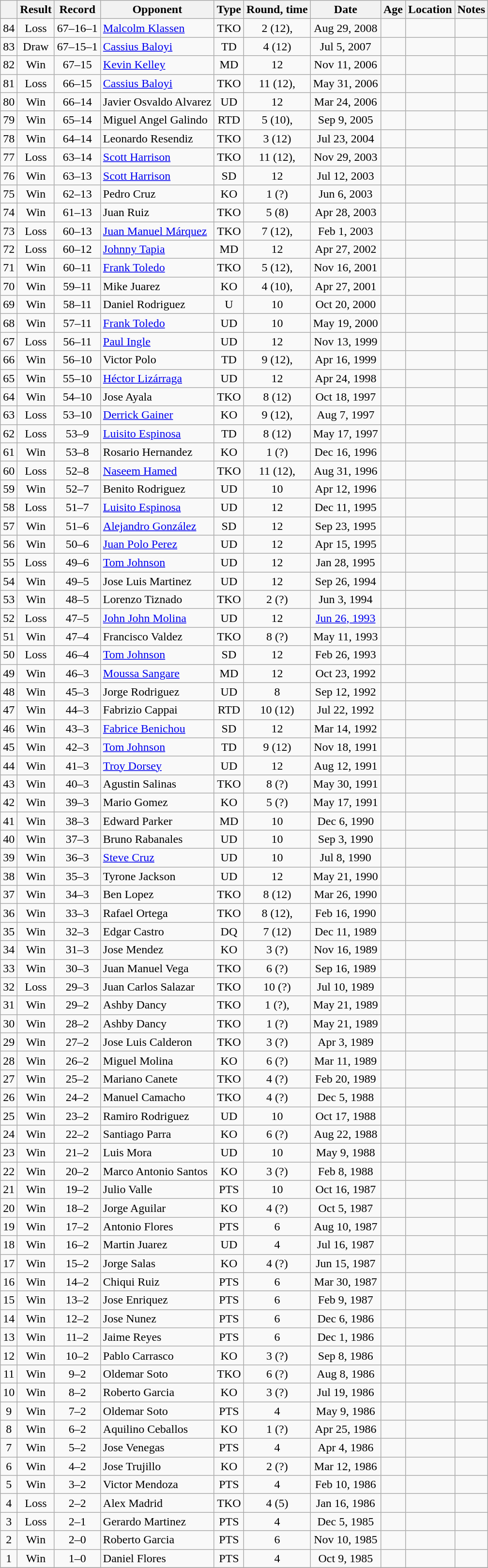<table class="wikitable" style="text-align:center">
<tr>
<th></th>
<th>Result</th>
<th>Record</th>
<th>Opponent</th>
<th>Type</th>
<th>Round, time</th>
<th>Date</th>
<th>Age</th>
<th>Location</th>
<th>Notes</th>
</tr>
<tr>
<td>84</td>
<td>Loss</td>
<td>67–16–1</td>
<td align=left><a href='#'>Malcolm Klassen</a></td>
<td>TKO</td>
<td>2 (12),<br></td>
<td>Aug 29, 2008</td>
<td style="text-align:left;"></td>
<td style="text-align:left;"></td>
<td></td>
</tr>
<tr>
<td>83</td>
<td>Draw</td>
<td>67–15–1</td>
<td align=left><a href='#'>Cassius Baloyi</a></td>
<td>TD</td>
<td>4 (12)</td>
<td>Jul 5, 2007</td>
<td style="text-align:left;"></td>
<td style="text-align:left;"></td>
<td></td>
</tr>
<tr>
<td>82</td>
<td>Win</td>
<td>67–15</td>
<td align=left><a href='#'>Kevin Kelley</a></td>
<td>MD</td>
<td>12</td>
<td>Nov 11, 2006</td>
<td style="text-align:left;"></td>
<td style="text-align:left;"></td>
<td></td>
</tr>
<tr>
<td>81</td>
<td>Loss</td>
<td>66–15</td>
<td align=left><a href='#'>Cassius Baloyi</a></td>
<td>TKO</td>
<td>11 (12),<br></td>
<td>May 31, 2006</td>
<td style="text-align:left;"></td>
<td style="text-align:left;"></td>
<td style="text-align:left;"></td>
</tr>
<tr>
<td>80</td>
<td>Win</td>
<td>66–14</td>
<td align=left>Javier Osvaldo Alvarez</td>
<td>UD</td>
<td>12</td>
<td>Mar 24, 2006</td>
<td style="text-align:left;"></td>
<td style="text-align:left;"></td>
<td></td>
</tr>
<tr>
<td>79</td>
<td>Win</td>
<td>65–14</td>
<td align=left>Miguel Angel Galindo</td>
<td>RTD</td>
<td>5 (10),<br></td>
<td>Sep 9, 2005</td>
<td style="text-align:left;"></td>
<td style="text-align:left;"></td>
<td></td>
</tr>
<tr>
<td>78</td>
<td>Win</td>
<td>64–14</td>
<td align=left>Leonardo Resendiz</td>
<td>TKO</td>
<td>3 (12)</td>
<td>Jul 23, 2004</td>
<td style="text-align:left;"></td>
<td style="text-align:left;"></td>
<td style="text-align:left;"></td>
</tr>
<tr>
<td>77</td>
<td>Loss</td>
<td>63–14</td>
<td align=left><a href='#'>Scott Harrison</a></td>
<td>TKO</td>
<td>11 (12),<br></td>
<td>Nov 29, 2003</td>
<td style="text-align:left;"></td>
<td style="text-align:left;"></td>
<td style="text-align:left;"></td>
</tr>
<tr>
<td>76</td>
<td>Win</td>
<td>63–13</td>
<td align=left><a href='#'>Scott Harrison</a></td>
<td>SD</td>
<td>12</td>
<td>Jul 12, 2003</td>
<td style="text-align:left;"></td>
<td style="text-align:left;"></td>
<td style="text-align:left;"></td>
</tr>
<tr>
<td>75</td>
<td>Win</td>
<td>62–13</td>
<td align=left>Pedro Cruz</td>
<td>KO</td>
<td>1 (?)</td>
<td>Jun 6, 2003</td>
<td style="text-align:left;"></td>
<td style="text-align:left;"></td>
<td></td>
</tr>
<tr>
<td>74</td>
<td>Win</td>
<td>61–13</td>
<td align=left>Juan Ruiz</td>
<td>TKO</td>
<td>5 (8)</td>
<td>Apr 28, 2003</td>
<td style="text-align:left;"></td>
<td style="text-align:left;"></td>
<td></td>
</tr>
<tr>
<td>73</td>
<td>Loss</td>
<td>60–13</td>
<td align=left><a href='#'>Juan Manuel Márquez</a></td>
<td>TKO</td>
<td>7 (12),<br></td>
<td>Feb 1, 2003</td>
<td style="text-align:left;"></td>
<td style="text-align:left;"></td>
<td style="text-align:left;"></td>
</tr>
<tr>
<td>72</td>
<td>Loss</td>
<td>60–12</td>
<td align=left><a href='#'>Johnny Tapia</a></td>
<td>MD</td>
<td>12</td>
<td>Apr 27, 2002</td>
<td style="text-align:left;"></td>
<td style="text-align:left;"></td>
<td style="text-align:left;"></td>
</tr>
<tr>
<td>71</td>
<td>Win</td>
<td>60–11</td>
<td align=left><a href='#'>Frank Toledo</a></td>
<td>TKO</td>
<td>5 (12),<br></td>
<td>Nov 16, 2001</td>
<td style="text-align:left;"></td>
<td style="text-align:left;"></td>
<td style="text-align:left;"></td>
</tr>
<tr>
<td>70</td>
<td>Win</td>
<td>59–11</td>
<td align=left>Mike Juarez</td>
<td>KO</td>
<td>4 (10),<br></td>
<td>Apr 27, 2001</td>
<td style="text-align:left;"></td>
<td style="text-align:left;"></td>
<td></td>
</tr>
<tr>
<td>69</td>
<td>Win</td>
<td>58–11</td>
<td align=left>Daniel Rodriguez</td>
<td>U</td>
<td>10</td>
<td>Oct 20, 2000</td>
<td style="text-align:left;"></td>
<td style="text-align:left;"></td>
<td></td>
</tr>
<tr>
<td>68</td>
<td>Win</td>
<td>57–11</td>
<td align=left><a href='#'>Frank Toledo</a></td>
<td>UD</td>
<td>10</td>
<td>May 19, 2000</td>
<td style="text-align:left;"></td>
<td style="text-align:left;"></td>
<td></td>
</tr>
<tr>
<td>67</td>
<td>Loss</td>
<td>56–11</td>
<td align=left><a href='#'>Paul Ingle</a></td>
<td>UD</td>
<td>12</td>
<td>Nov 13, 1999</td>
<td style="text-align:left;"></td>
<td style="text-align:left;"></td>
<td style="text-align:left;"></td>
</tr>
<tr>
<td>66</td>
<td>Win</td>
<td>56–10</td>
<td align=left>Victor Polo</td>
<td>TD</td>
<td>9 (12),<br></td>
<td>Apr 16, 1999</td>
<td style="text-align:left;"></td>
<td style="text-align:left;"></td>
<td style="text-align:left;"></td>
</tr>
<tr>
<td>65</td>
<td>Win</td>
<td>55–10</td>
<td align=left><a href='#'>Héctor Lizárraga</a></td>
<td>UD</td>
<td>12</td>
<td>Apr 24, 1998</td>
<td style="text-align:left;"></td>
<td style="text-align:left;"></td>
<td style="text-align:left;"></td>
</tr>
<tr>
<td>64</td>
<td>Win</td>
<td>54–10</td>
<td align=left>Jose Ayala</td>
<td>TKO</td>
<td>8 (12)</td>
<td>Oct 18, 1997</td>
<td style="text-align:left;"></td>
<td style="text-align:left;"></td>
<td style="text-align:left;"></td>
</tr>
<tr>
<td>63</td>
<td>Loss</td>
<td>53–10</td>
<td align=left><a href='#'>Derrick Gainer</a></td>
<td>KO</td>
<td>9 (12),<br></td>
<td>Aug 7, 1997</td>
<td style="text-align:left;"></td>
<td style="text-align:left;"></td>
<td style="text-align:left;"></td>
</tr>
<tr>
<td>62</td>
<td>Loss</td>
<td>53–9</td>
<td align=left><a href='#'>Luisito Espinosa</a></td>
<td>TD</td>
<td>8 (12)</td>
<td>May 17, 1997</td>
<td style="text-align:left;"></td>
<td style="text-align:left;"></td>
<td style="text-align:left;"></td>
</tr>
<tr>
<td>61</td>
<td>Win</td>
<td>53–8</td>
<td align=left>Rosario Hernandez</td>
<td>KO</td>
<td>1 (?)</td>
<td>Dec 16, 1996</td>
<td style="text-align:left;"></td>
<td style="text-align:left;"></td>
<td></td>
</tr>
<tr>
<td>60</td>
<td>Loss</td>
<td>52–8</td>
<td align=left><a href='#'>Naseem Hamed</a></td>
<td>TKO</td>
<td>11 (12),<br></td>
<td>Aug 31, 1996</td>
<td style="text-align:left;"></td>
<td style="text-align:left;"></td>
<td style="text-align:left;"></td>
</tr>
<tr>
<td>59</td>
<td>Win</td>
<td>52–7</td>
<td align=left>Benito Rodriguez</td>
<td>UD</td>
<td>10</td>
<td>Apr 12, 1996</td>
<td style="text-align:left;"></td>
<td style="text-align:left;"></td>
<td></td>
</tr>
<tr>
<td>58</td>
<td>Loss</td>
<td>51–7</td>
<td align=left><a href='#'>Luisito Espinosa</a></td>
<td>UD</td>
<td>12</td>
<td>Dec 11, 1995</td>
<td style="text-align:left;"></td>
<td style="text-align:left;"></td>
<td style="text-align:left;"></td>
</tr>
<tr>
<td>57</td>
<td>Win</td>
<td>51–6</td>
<td align=left><a href='#'>Alejandro González</a></td>
<td>SD</td>
<td>12</td>
<td>Sep 23, 1995</td>
<td style="text-align:left;"></td>
<td style="text-align:left;"></td>
<td style="text-align:left;"></td>
</tr>
<tr>
<td>56</td>
<td>Win</td>
<td>50–6</td>
<td align=left><a href='#'>Juan Polo Perez</a></td>
<td>UD</td>
<td>12</td>
<td>Apr 15, 1995</td>
<td style="text-align:left;"></td>
<td style="text-align:left;"></td>
<td style="text-align:left;"></td>
</tr>
<tr>
<td>55</td>
<td>Loss</td>
<td>49–6</td>
<td align=left><a href='#'>Tom Johnson</a></td>
<td>UD</td>
<td>12</td>
<td>Jan 28, 1995</td>
<td style="text-align:left;"></td>
<td style="text-align:left;"></td>
<td style="text-align:left;"></td>
</tr>
<tr>
<td>54</td>
<td>Win</td>
<td>49–5</td>
<td align=left>Jose Luis Martinez</td>
<td>UD</td>
<td>12</td>
<td>Sep 26, 1994</td>
<td style="text-align:left;"></td>
<td style="text-align:left;"></td>
<td style="text-align:left;"></td>
</tr>
<tr>
<td>53</td>
<td>Win</td>
<td>48–5</td>
<td align=left>Lorenzo Tiznado</td>
<td>TKO</td>
<td>2 (?)</td>
<td>Jun 3, 1994</td>
<td style="text-align:left;"></td>
<td style="text-align:left;"></td>
<td></td>
</tr>
<tr>
<td>52</td>
<td>Loss</td>
<td>47–5</td>
<td align=left><a href='#'>John John Molina</a></td>
<td>UD</td>
<td>12</td>
<td><a href='#'>Jun 26, 1993</a></td>
<td style="text-align:left;"></td>
<td style="text-align:left;"></td>
<td style="text-align:left;"></td>
</tr>
<tr>
<td>51</td>
<td>Win</td>
<td>47–4</td>
<td align=left>Francisco Valdez</td>
<td>TKO</td>
<td>8 (?)</td>
<td>May 11, 1993</td>
<td style="text-align:left;"></td>
<td style="text-align:left;"></td>
<td></td>
</tr>
<tr>
<td>50</td>
<td>Loss</td>
<td>46–4</td>
<td align=left><a href='#'>Tom Johnson</a></td>
<td>SD</td>
<td>12</td>
<td>Feb 26, 1993</td>
<td style="text-align:left;"></td>
<td style="text-align:left;"></td>
<td style="text-align:left;"></td>
</tr>
<tr>
<td>49</td>
<td>Win</td>
<td>46–3</td>
<td align=left><a href='#'>Moussa Sangare</a></td>
<td>MD</td>
<td>12</td>
<td>Oct 23, 1992</td>
<td style="text-align:left;"></td>
<td style="text-align:left;"></td>
<td style="text-align:left;"></td>
</tr>
<tr>
<td>48</td>
<td>Win</td>
<td>45–3</td>
<td align=left>Jorge Rodriguez</td>
<td>UD</td>
<td>8</td>
<td>Sep 12, 1992</td>
<td style="text-align:left;"></td>
<td style="text-align:left;"></td>
<td></td>
</tr>
<tr>
<td>47</td>
<td>Win</td>
<td>44–3</td>
<td align=left>Fabrizio Cappai</td>
<td>RTD</td>
<td>10 (12)</td>
<td>Jul 22, 1992</td>
<td style="text-align:left;"></td>
<td style="text-align:left;"></td>
<td style="text-align:left;"></td>
</tr>
<tr>
<td>46</td>
<td>Win</td>
<td>43–3</td>
<td align=left><a href='#'>Fabrice Benichou</a></td>
<td>SD</td>
<td>12</td>
<td>Mar 14, 1992</td>
<td style="text-align:left;"></td>
<td style="text-align:left;"></td>
<td style="text-align:left;"></td>
</tr>
<tr>
<td>45</td>
<td>Win</td>
<td>42–3</td>
<td align=left><a href='#'>Tom Johnson</a></td>
<td>TD</td>
<td>9 (12)</td>
<td>Nov 18, 1991</td>
<td style="text-align:left;"></td>
<td style="text-align:left;"></td>
<td style="text-align:left;"></td>
</tr>
<tr>
<td>44</td>
<td>Win</td>
<td>41–3</td>
<td align=left><a href='#'>Troy Dorsey</a></td>
<td>UD</td>
<td>12</td>
<td>Aug 12, 1991</td>
<td style="text-align:left;"></td>
<td style="text-align:left;"></td>
<td style="text-align:left;"></td>
</tr>
<tr>
<td>43</td>
<td>Win</td>
<td>40–3</td>
<td align=left>Agustin Salinas</td>
<td>TKO</td>
<td>8 (?)</td>
<td>May 30, 1991</td>
<td style="text-align:left;"></td>
<td style="text-align:left;"></td>
<td></td>
</tr>
<tr>
<td>42</td>
<td>Win</td>
<td>39–3</td>
<td align=left>Mario Gomez</td>
<td>KO</td>
<td>5 (?)</td>
<td>May 17, 1991</td>
<td style="text-align:left;"></td>
<td style="text-align:left;"></td>
<td></td>
</tr>
<tr>
<td>41</td>
<td>Win</td>
<td>38–3</td>
<td align=left>Edward Parker</td>
<td>MD</td>
<td>10</td>
<td>Dec 6, 1990</td>
<td style="text-align:left;"></td>
<td style="text-align:left;"></td>
<td></td>
</tr>
<tr>
<td>40</td>
<td>Win</td>
<td>37–3</td>
<td align=left>Bruno Rabanales</td>
<td>UD</td>
<td>10</td>
<td>Sep 3, 1990</td>
<td style="text-align:left;"></td>
<td style="text-align:left;"></td>
<td></td>
</tr>
<tr>
<td>39</td>
<td>Win</td>
<td>36–3</td>
<td align=left><a href='#'>Steve Cruz</a></td>
<td>UD</td>
<td>10</td>
<td>Jul 8, 1990</td>
<td style="text-align:left;"></td>
<td style="text-align:left;"></td>
<td></td>
</tr>
<tr>
<td>38</td>
<td>Win</td>
<td>35–3</td>
<td align=left>Tyrone Jackson</td>
<td>UD</td>
<td>12</td>
<td>May 21, 1990</td>
<td style="text-align:left;"></td>
<td style="text-align:left;"></td>
<td></td>
</tr>
<tr>
<td>37</td>
<td>Win</td>
<td>34–3</td>
<td align=left>Ben Lopez</td>
<td>TKO</td>
<td>8 (12)</td>
<td>Mar 26, 1990</td>
<td style="text-align:left;"></td>
<td style="text-align:left;"></td>
<td style="text-align:left;"></td>
</tr>
<tr>
<td>36</td>
<td>Win</td>
<td>33–3</td>
<td align=left>Rafael Ortega</td>
<td>TKO</td>
<td>8 (12),<br></td>
<td>Feb 16, 1990</td>
<td style="text-align:left;"></td>
<td style="text-align:left;"></td>
<td style="text-align:left;"></td>
</tr>
<tr>
<td>35</td>
<td>Win</td>
<td>32–3</td>
<td align=left>Edgar Castro</td>
<td>DQ</td>
<td>7 (12)</td>
<td>Dec 11, 1989</td>
<td style="text-align:left;"></td>
<td style="text-align:left;"></td>
<td style="text-align:left;"></td>
</tr>
<tr>
<td>34</td>
<td>Win</td>
<td>31–3</td>
<td align=left>Jose Mendez</td>
<td>KO</td>
<td>3 (?)</td>
<td>Nov 16, 1989</td>
<td style="text-align:left;"></td>
<td style="text-align:left;"></td>
<td></td>
</tr>
<tr>
<td>33</td>
<td>Win</td>
<td>30–3</td>
<td align=left>Juan Manuel Vega</td>
<td>TKO</td>
<td>6 (?)</td>
<td>Sep 16, 1989</td>
<td style="text-align:left;"></td>
<td style="text-align:left;"></td>
<td></td>
</tr>
<tr>
<td>32</td>
<td>Loss</td>
<td>29–3</td>
<td align=left>Juan Carlos Salazar</td>
<td>TKO</td>
<td>10 (?)</td>
<td>Jul 10, 1989</td>
<td style="text-align:left;"></td>
<td style="text-align:left;"></td>
<td></td>
</tr>
<tr>
<td>31</td>
<td>Win</td>
<td>29–2</td>
<td align=left>Ashby Dancy</td>
<td>TKO</td>
<td>1 (?),<br></td>
<td>May 21, 1989</td>
<td style="text-align:left;"></td>
<td style="text-align:left;"></td>
<td></td>
</tr>
<tr>
<td>30</td>
<td>Win</td>
<td>28–2</td>
<td align=left>Ashby Dancy</td>
<td>TKO</td>
<td>1 (?)</td>
<td>May 21, 1989</td>
<td style="text-align:left;"></td>
<td style="text-align:left;"></td>
<td></td>
</tr>
<tr>
<td>29</td>
<td>Win</td>
<td>27–2</td>
<td align=left>Jose Luis Calderon</td>
<td>TKO</td>
<td>3 (?)</td>
<td>Apr 3, 1989</td>
<td style="text-align:left;"></td>
<td style="text-align:left;"></td>
<td></td>
</tr>
<tr>
<td>28</td>
<td>Win</td>
<td>26–2</td>
<td align=left>Miguel Molina</td>
<td>KO</td>
<td>6 (?)</td>
<td>Mar 11, 1989</td>
<td style="text-align:left;"></td>
<td style="text-align:left;"></td>
<td></td>
</tr>
<tr>
<td>27</td>
<td>Win</td>
<td>25–2</td>
<td align=left>Mariano Canete</td>
<td>TKO</td>
<td>4 (?)</td>
<td>Feb 20, 1989</td>
<td style="text-align:left;"></td>
<td style="text-align:left;"></td>
<td></td>
</tr>
<tr>
<td>26</td>
<td>Win</td>
<td>24–2</td>
<td align=left>Manuel Camacho</td>
<td>TKO</td>
<td>4 (?)</td>
<td>Dec 5, 1988</td>
<td style="text-align:left;"></td>
<td style="text-align:left;"></td>
<td></td>
</tr>
<tr>
<td>25</td>
<td>Win</td>
<td>23–2</td>
<td align=left>Ramiro Rodriguez</td>
<td>UD</td>
<td>10</td>
<td>Oct 17, 1988</td>
<td style="text-align:left;"></td>
<td style="text-align:left;"></td>
<td></td>
</tr>
<tr>
<td>24</td>
<td>Win</td>
<td>22–2</td>
<td align=left>Santiago Parra</td>
<td>KO</td>
<td>6 (?)</td>
<td>Aug 22, 1988</td>
<td style="text-align:left;"></td>
<td style="text-align:left;"></td>
<td></td>
</tr>
<tr>
<td>23</td>
<td>Win</td>
<td>21–2</td>
<td align=left>Luis Mora</td>
<td>UD</td>
<td>10</td>
<td>May 9, 1988</td>
<td style="text-align:left;"></td>
<td style="text-align:left;"></td>
<td></td>
</tr>
<tr>
<td>22</td>
<td>Win</td>
<td>20–2</td>
<td align=left>Marco Antonio Santos</td>
<td>KO</td>
<td>3 (?)</td>
<td>Feb 8, 1988</td>
<td style="text-align:left;"></td>
<td style="text-align:left;"></td>
<td></td>
</tr>
<tr>
<td>21</td>
<td>Win</td>
<td>19–2</td>
<td align=left>Julio Valle</td>
<td>PTS</td>
<td>10</td>
<td>Oct 16, 1987</td>
<td style="text-align:left;"></td>
<td style="text-align:left;"></td>
<td></td>
</tr>
<tr>
<td>20</td>
<td>Win</td>
<td>18–2</td>
<td align=left>Jorge Aguilar</td>
<td>KO</td>
<td>4 (?)</td>
<td>Oct 5, 1987</td>
<td style="text-align:left;"></td>
<td style="text-align:left;"></td>
<td></td>
</tr>
<tr>
<td>19</td>
<td>Win</td>
<td>17–2</td>
<td align=left>Antonio Flores</td>
<td>PTS</td>
<td>6</td>
<td>Aug 10, 1987</td>
<td style="text-align:left;"></td>
<td style="text-align:left;"></td>
<td></td>
</tr>
<tr>
<td>18</td>
<td>Win</td>
<td>16–2</td>
<td align=left>Martin Juarez</td>
<td>UD</td>
<td>4</td>
<td>Jul 16, 1987</td>
<td style="text-align:left;"></td>
<td style="text-align:left;"></td>
<td></td>
</tr>
<tr>
<td>17</td>
<td>Win</td>
<td>15–2</td>
<td align=left>Jorge Salas</td>
<td>KO</td>
<td>4 (?)</td>
<td>Jun 15, 1987</td>
<td style="text-align:left;"></td>
<td style="text-align:left;"></td>
<td></td>
</tr>
<tr>
<td>16</td>
<td>Win</td>
<td>14–2</td>
<td align=left>Chiqui Ruiz</td>
<td>PTS</td>
<td>6</td>
<td>Mar 30, 1987</td>
<td style="text-align:left;"></td>
<td style="text-align:left;"></td>
<td></td>
</tr>
<tr>
<td>15</td>
<td>Win</td>
<td>13–2</td>
<td align=left>Jose Enriquez</td>
<td>PTS</td>
<td>6</td>
<td>Feb 9, 1987</td>
<td style="text-align:left;"></td>
<td style="text-align:left;"></td>
<td></td>
</tr>
<tr>
<td>14</td>
<td>Win</td>
<td>12–2</td>
<td align=left>Jose Nunez</td>
<td>PTS</td>
<td>6</td>
<td>Dec 6, 1986</td>
<td style="text-align:left;"></td>
<td style="text-align:left;"></td>
<td></td>
</tr>
<tr>
<td>13</td>
<td>Win</td>
<td>11–2</td>
<td align=left>Jaime Reyes</td>
<td>PTS</td>
<td>6</td>
<td>Dec 1, 1986</td>
<td style="text-align:left;"></td>
<td style="text-align:left;"></td>
<td></td>
</tr>
<tr>
<td>12</td>
<td>Win</td>
<td>10–2</td>
<td align=left>Pablo Carrasco</td>
<td>KO</td>
<td>3 (?)</td>
<td>Sep 8, 1986</td>
<td style="text-align:left;"></td>
<td style="text-align:left;"></td>
<td></td>
</tr>
<tr>
<td>11</td>
<td>Win</td>
<td>9–2</td>
<td align=left>Oldemar Soto</td>
<td>TKO</td>
<td>6 (?)</td>
<td>Aug 8, 1986</td>
<td style="text-align:left;"></td>
<td style="text-align:left;"></td>
<td></td>
</tr>
<tr>
<td>10</td>
<td>Win</td>
<td>8–2</td>
<td align=left>Roberto Garcia</td>
<td>KO</td>
<td>3 (?)</td>
<td>Jul 19, 1986</td>
<td style="text-align:left;"></td>
<td style="text-align:left;"></td>
<td></td>
</tr>
<tr>
<td>9</td>
<td>Win</td>
<td>7–2</td>
<td align=left>Oldemar Soto</td>
<td>PTS</td>
<td>4</td>
<td>May 9, 1986</td>
<td style="text-align:left;"></td>
<td style="text-align:left;"></td>
<td></td>
</tr>
<tr>
<td>8</td>
<td>Win</td>
<td>6–2</td>
<td align=left>Aquilino Ceballos</td>
<td>KO</td>
<td>1 (?)</td>
<td>Apr 25, 1986</td>
<td style="text-align:left;"></td>
<td style="text-align:left;"></td>
<td></td>
</tr>
<tr>
<td>7</td>
<td>Win</td>
<td>5–2</td>
<td align=left>Jose Venegas</td>
<td>PTS</td>
<td>4</td>
<td>Apr 4, 1986</td>
<td style="text-align:left;"></td>
<td style="text-align:left;"></td>
<td></td>
</tr>
<tr>
<td>6</td>
<td>Win</td>
<td>4–2</td>
<td align=left>Jose Trujillo</td>
<td>KO</td>
<td>2 (?)</td>
<td>Mar 12, 1986</td>
<td style="text-align:left;"></td>
<td style="text-align:left;"></td>
<td></td>
</tr>
<tr>
<td>5</td>
<td>Win</td>
<td>3–2</td>
<td align=left>Victor Mendoza</td>
<td>PTS</td>
<td>4</td>
<td>Feb 10, 1986</td>
<td style="text-align:left;"></td>
<td style="text-align:left;"></td>
<td></td>
</tr>
<tr>
<td>4</td>
<td>Loss</td>
<td>2–2</td>
<td align=left>Alex Madrid</td>
<td>TKO</td>
<td>4 (5)</td>
<td>Jan 16, 1986</td>
<td style="text-align:left;"></td>
<td style="text-align:left;"></td>
<td></td>
</tr>
<tr>
<td>3</td>
<td>Loss</td>
<td>2–1</td>
<td align=left>Gerardo Martinez</td>
<td>PTS</td>
<td>4</td>
<td>Dec 5, 1985</td>
<td style="text-align:left;"></td>
<td style="text-align:left;"></td>
<td></td>
</tr>
<tr>
<td>2</td>
<td>Win</td>
<td>2–0</td>
<td align=left>Roberto Garcia</td>
<td>PTS</td>
<td>6</td>
<td>Nov 10, 1985</td>
<td style="text-align:left;"></td>
<td style="text-align:left;"></td>
<td></td>
</tr>
<tr>
<td>1</td>
<td>Win</td>
<td>1–0</td>
<td align=left>Daniel Flores</td>
<td>PTS</td>
<td>4</td>
<td>Oct 9, 1985</td>
<td style="text-align:left;"></td>
<td style="text-align:left;"></td>
<td></td>
</tr>
<tr>
</tr>
</table>
